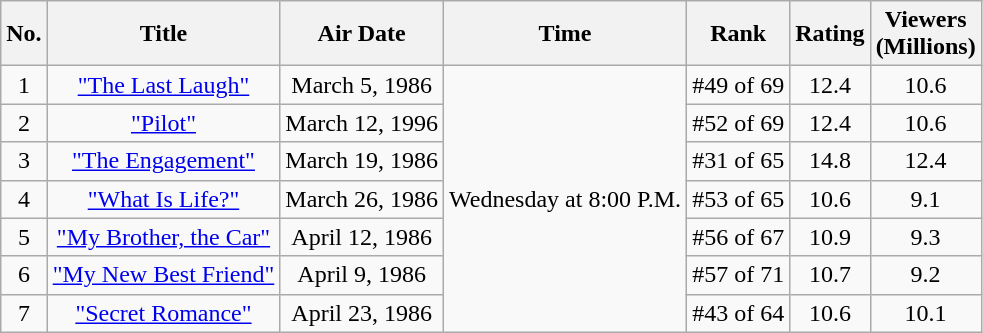<table class="wikitable" style="text-align:center">
<tr>
<th>No.</th>
<th>Title</th>
<th>Air Date</th>
<th>Time</th>
<th>Rank</th>
<th>Rating</th>
<th>Viewers <br> (Millions)</th>
</tr>
<tr>
<td>1</td>
<td><a href='#'>"The Last Laugh"</a></td>
<td>March 5, 1986</td>
<td style="text-align:center;" rowspan="7">Wednesday at 8:00 P.M.</td>
<td>#49 of 69</td>
<td>12.4</td>
<td>10.6</td>
</tr>
<tr>
<td>2</td>
<td><a href='#'>"Pilot"</a></td>
<td>March 12, 1996</td>
<td>#52 of 69</td>
<td>12.4</td>
<td>10.6</td>
</tr>
<tr>
<td>3</td>
<td><a href='#'>"The Engagement"</a></td>
<td>March 19, 1986</td>
<td>#31 of 65</td>
<td>14.8</td>
<td>12.4</td>
</tr>
<tr>
<td>4</td>
<td><a href='#'>"What Is Life?"</a></td>
<td>March 26, 1986</td>
<td>#53 of 65</td>
<td>10.6</td>
<td>9.1</td>
</tr>
<tr>
<td>5</td>
<td><a href='#'>"My Brother, the Car"</a></td>
<td>April 12, 1986</td>
<td>#56 of 67</td>
<td>10.9</td>
<td>9.3</td>
</tr>
<tr>
<td>6</td>
<td><a href='#'>"My New Best Friend"</a></td>
<td>April 9, 1986</td>
<td>#57 of 71</td>
<td>10.7</td>
<td>9.2</td>
</tr>
<tr>
<td>7</td>
<td><a href='#'>"Secret Romance"</a></td>
<td>April 23, 1986</td>
<td>#43 of 64</td>
<td>10.6</td>
<td>10.1</td>
</tr>
</table>
